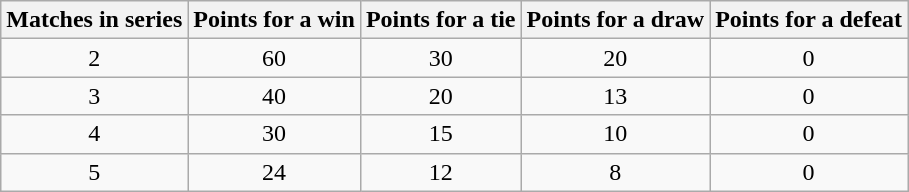<table class="wikitable" style="text-align:center">
<tr>
<th>Matches in series</th>
<th>Points for a win</th>
<th>Points for a tie</th>
<th>Points for a draw</th>
<th>Points for a defeat</th>
</tr>
<tr>
<td>2</td>
<td>60</td>
<td>30</td>
<td>20</td>
<td>0</td>
</tr>
<tr>
<td>3</td>
<td>40</td>
<td>20</td>
<td>13</td>
<td>0</td>
</tr>
<tr>
<td>4</td>
<td>30</td>
<td>15</td>
<td>10</td>
<td>0</td>
</tr>
<tr>
<td>5</td>
<td>24</td>
<td>12</td>
<td>8</td>
<td>0</td>
</tr>
</table>
